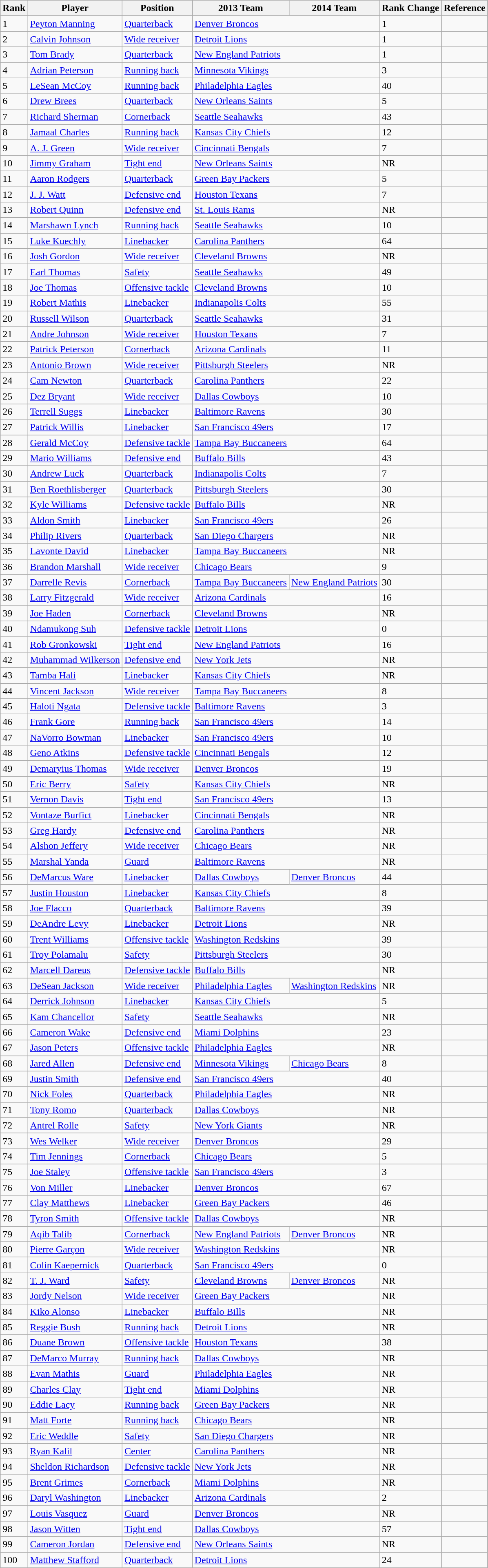<table class="wikitable sortable">
<tr>
<th>Rank</th>
<th>Player</th>
<th>Position</th>
<th>2013 Team</th>
<th>2014 Team</th>
<th>Rank Change</th>
<th>Reference</th>
</tr>
<tr>
<td>1</td>
<td><a href='#'>Peyton Manning</a></td>
<td><a href='#'>Quarterback</a></td>
<td colspan="2"><a href='#'>Denver Broncos</a></td>
<td> 1</td>
<td></td>
</tr>
<tr>
<td>2</td>
<td><a href='#'>Calvin Johnson</a></td>
<td><a href='#'>Wide receiver</a></td>
<td colspan="2"><a href='#'>Detroit Lions</a></td>
<td> 1</td>
<td></td>
</tr>
<tr>
<td>3</td>
<td><a href='#'>Tom Brady</a></td>
<td><a href='#'>Quarterback</a></td>
<td colspan="2"><a href='#'>New England Patriots</a></td>
<td> 1</td>
<td></td>
</tr>
<tr>
<td>4</td>
<td><a href='#'>Adrian Peterson</a></td>
<td><a href='#'>Running back</a></td>
<td colspan="2"><a href='#'>Minnesota Vikings</a></td>
<td> 3</td>
<td></td>
</tr>
<tr>
<td>5</td>
<td><a href='#'>LeSean McCoy</a></td>
<td><a href='#'>Running back</a></td>
<td colspan="2"><a href='#'>Philadelphia Eagles</a></td>
<td> 40</td>
<td></td>
</tr>
<tr>
<td>6</td>
<td><a href='#'>Drew Brees</a></td>
<td><a href='#'>Quarterback</a></td>
<td colspan="2"><a href='#'>New Orleans Saints</a></td>
<td> 5</td>
<td></td>
</tr>
<tr>
<td>7</td>
<td><a href='#'>Richard Sherman</a></td>
<td><a href='#'>Cornerback</a></td>
<td colspan="2"><a href='#'>Seattle Seahawks</a></td>
<td> 43</td>
<td></td>
</tr>
<tr>
<td>8</td>
<td><a href='#'>Jamaal Charles</a></td>
<td><a href='#'>Running back</a></td>
<td colspan="2"><a href='#'>Kansas City Chiefs</a></td>
<td> 12</td>
<td></td>
</tr>
<tr>
<td>9</td>
<td><a href='#'>A. J. Green</a></td>
<td><a href='#'>Wide receiver</a></td>
<td colspan="2"><a href='#'>Cincinnati Bengals</a></td>
<td> 7</td>
<td></td>
</tr>
<tr>
<td>10</td>
<td><a href='#'>Jimmy Graham</a></td>
<td><a href='#'>Tight end</a></td>
<td colspan="2"><a href='#'>New Orleans Saints</a></td>
<td>NR</td>
<td></td>
</tr>
<tr>
<td>11</td>
<td><a href='#'>Aaron Rodgers</a></td>
<td><a href='#'>Quarterback</a></td>
<td colspan="2"><a href='#'>Green Bay Packers</a></td>
<td> 5</td>
<td></td>
</tr>
<tr>
<td>12</td>
<td><a href='#'>J. J. Watt</a></td>
<td><a href='#'>Defensive end</a></td>
<td colspan="2"><a href='#'>Houston Texans</a></td>
<td> 7</td>
<td></td>
</tr>
<tr>
<td>13</td>
<td><a href='#'>Robert Quinn</a></td>
<td><a href='#'>Defensive end</a></td>
<td colspan="2"><a href='#'>St. Louis Rams</a></td>
<td>NR</td>
<td></td>
</tr>
<tr>
<td>14</td>
<td><a href='#'>Marshawn Lynch</a></td>
<td><a href='#'>Running back</a></td>
<td colspan="2"><a href='#'>Seattle Seahawks</a></td>
<td> 10</td>
<td></td>
</tr>
<tr>
<td>15</td>
<td><a href='#'>Luke Kuechly</a></td>
<td><a href='#'>Linebacker</a></td>
<td colspan="2"><a href='#'>Carolina Panthers</a></td>
<td> 64</td>
<td></td>
</tr>
<tr>
<td>16</td>
<td><a href='#'>Josh Gordon</a></td>
<td><a href='#'>Wide receiver</a></td>
<td colspan="2"><a href='#'>Cleveland Browns</a></td>
<td>NR</td>
<td></td>
</tr>
<tr>
<td>17</td>
<td><a href='#'>Earl Thomas</a></td>
<td><a href='#'>Safety</a></td>
<td colspan="2"><a href='#'>Seattle Seahawks</a></td>
<td> 49</td>
<td></td>
</tr>
<tr>
<td>18</td>
<td><a href='#'>Joe Thomas</a></td>
<td><a href='#'>Offensive tackle</a></td>
<td colspan="2"><a href='#'>Cleveland Browns</a></td>
<td> 10</td>
<td></td>
</tr>
<tr>
<td>19</td>
<td><a href='#'>Robert Mathis</a></td>
<td><a href='#'>Linebacker</a></td>
<td colspan="2"><a href='#'>Indianapolis Colts</a></td>
<td> 55</td>
<td></td>
</tr>
<tr>
<td>20</td>
<td><a href='#'>Russell Wilson</a></td>
<td><a href='#'>Quarterback</a></td>
<td colspan="2"><a href='#'>Seattle Seahawks</a></td>
<td> 31</td>
<td></td>
</tr>
<tr>
<td>21</td>
<td><a href='#'>Andre Johnson</a></td>
<td><a href='#'>Wide receiver</a></td>
<td colspan="2"><a href='#'>Houston Texans</a></td>
<td> 7</td>
<td></td>
</tr>
<tr>
<td>22</td>
<td><a href='#'>Patrick Peterson</a></td>
<td><a href='#'>Cornerback</a></td>
<td colspan="2"><a href='#'>Arizona Cardinals</a></td>
<td> 11</td>
<td></td>
</tr>
<tr>
<td>23</td>
<td><a href='#'>Antonio Brown</a></td>
<td><a href='#'>Wide receiver</a></td>
<td colspan="2"><a href='#'>Pittsburgh Steelers</a></td>
<td>NR</td>
<td></td>
</tr>
<tr>
<td>24</td>
<td><a href='#'>Cam Newton</a></td>
<td><a href='#'>Quarterback</a></td>
<td colspan="2"><a href='#'>Carolina Panthers</a></td>
<td> 22</td>
<td></td>
</tr>
<tr>
<td>25</td>
<td><a href='#'>Dez Bryant</a></td>
<td><a href='#'>Wide receiver</a></td>
<td colspan="2"><a href='#'>Dallas Cowboys</a></td>
<td> 10</td>
<td></td>
</tr>
<tr>
<td>26</td>
<td><a href='#'>Terrell Suggs</a></td>
<td><a href='#'>Linebacker</a></td>
<td colspan="2"><a href='#'>Baltimore Ravens</a></td>
<td> 30</td>
<td></td>
</tr>
<tr>
<td>27</td>
<td><a href='#'>Patrick Willis</a></td>
<td><a href='#'>Linebacker</a></td>
<td colspan="2"><a href='#'>San Francisco 49ers</a></td>
<td> 17</td>
<td></td>
</tr>
<tr>
<td>28</td>
<td><a href='#'>Gerald McCoy</a></td>
<td><a href='#'>Defensive tackle</a></td>
<td colspan="2"><a href='#'>Tampa Bay Buccaneers</a></td>
<td> 64</td>
<td></td>
</tr>
<tr>
<td>29</td>
<td><a href='#'>Mario Williams</a></td>
<td><a href='#'>Defensive end</a></td>
<td colspan="2"><a href='#'>Buffalo Bills</a></td>
<td> 43</td>
<td></td>
</tr>
<tr>
<td>30</td>
<td><a href='#'>Andrew Luck</a></td>
<td><a href='#'>Quarterback</a></td>
<td colspan="2"><a href='#'>Indianapolis Colts</a></td>
<td> 7</td>
<td></td>
</tr>
<tr>
<td>31</td>
<td><a href='#'>Ben Roethlisberger</a></td>
<td><a href='#'>Quarterback</a></td>
<td colspan="2"><a href='#'>Pittsburgh Steelers</a></td>
<td> 30</td>
<td></td>
</tr>
<tr>
<td>32</td>
<td><a href='#'>Kyle Williams</a></td>
<td><a href='#'>Defensive tackle</a></td>
<td colspan="2"><a href='#'>Buffalo Bills</a></td>
<td>NR</td>
<td></td>
</tr>
<tr>
<td>33</td>
<td><a href='#'>Aldon Smith</a></td>
<td><a href='#'>Linebacker</a></td>
<td colspan="2"><a href='#'>San Francisco 49ers</a></td>
<td> 26</td>
<td></td>
</tr>
<tr>
<td>34</td>
<td><a href='#'>Philip Rivers</a></td>
<td><a href='#'>Quarterback</a></td>
<td colspan="2"><a href='#'>San Diego Chargers</a></td>
<td>NR</td>
<td></td>
</tr>
<tr>
<td>35</td>
<td><a href='#'>Lavonte David</a></td>
<td><a href='#'>Linebacker</a></td>
<td colspan="2"><a href='#'>Tampa Bay Buccaneers</a></td>
<td>NR</td>
<td></td>
</tr>
<tr>
<td>36</td>
<td><a href='#'>Brandon Marshall</a></td>
<td><a href='#'>Wide receiver</a></td>
<td colspan="2"><a href='#'>Chicago Bears</a></td>
<td> 9</td>
<td></td>
</tr>
<tr>
<td>37</td>
<td><a href='#'>Darrelle Revis</a></td>
<td><a href='#'>Cornerback</a></td>
<td><a href='#'>Tampa Bay Buccaneers</a></td>
<td><a href='#'>New England Patriots</a></td>
<td> 30</td>
<td></td>
</tr>
<tr>
<td>38</td>
<td><a href='#'>Larry Fitzgerald</a></td>
<td><a href='#'>Wide receiver</a></td>
<td colspan="2"><a href='#'>Arizona Cardinals</a></td>
<td> 16</td>
<td></td>
</tr>
<tr>
<td>39</td>
<td><a href='#'>Joe Haden</a></td>
<td><a href='#'>Cornerback</a></td>
<td colspan="2"><a href='#'>Cleveland Browns</a></td>
<td>NR</td>
<td></td>
</tr>
<tr>
<td>40</td>
<td><a href='#'>Ndamukong Suh</a></td>
<td><a href='#'>Defensive tackle</a></td>
<td colspan="2"><a href='#'>Detroit Lions</a></td>
<td> 0</td>
<td></td>
</tr>
<tr>
<td>41</td>
<td><a href='#'>Rob Gronkowski</a></td>
<td><a href='#'>Tight end</a></td>
<td colspan="2"><a href='#'>New England Patriots</a></td>
<td> 16</td>
<td></td>
</tr>
<tr>
<td>42</td>
<td><a href='#'>Muhammad Wilkerson</a></td>
<td><a href='#'>Defensive end</a></td>
<td colspan="2"><a href='#'>New York Jets</a></td>
<td>NR</td>
<td></td>
</tr>
<tr>
<td>43</td>
<td><a href='#'>Tamba Hali</a></td>
<td><a href='#'>Linebacker</a></td>
<td colspan="2"><a href='#'>Kansas City Chiefs</a></td>
<td>NR</td>
<td></td>
</tr>
<tr>
<td>44</td>
<td><a href='#'>Vincent Jackson</a></td>
<td><a href='#'>Wide receiver</a></td>
<td colspan="2"><a href='#'>Tampa Bay Buccaneers</a></td>
<td> 8</td>
<td></td>
</tr>
<tr>
<td>45</td>
<td><a href='#'>Haloti Ngata</a></td>
<td><a href='#'>Defensive tackle</a></td>
<td colspan="2"><a href='#'>Baltimore Ravens</a></td>
<td> 3</td>
<td></td>
</tr>
<tr>
<td>46</td>
<td><a href='#'>Frank Gore</a></td>
<td><a href='#'>Running back</a></td>
<td colspan="2"><a href='#'>San Francisco 49ers</a></td>
<td> 14</td>
<td></td>
</tr>
<tr>
<td>47</td>
<td><a href='#'>NaVorro Bowman</a></td>
<td><a href='#'>Linebacker</a></td>
<td colspan="2"><a href='#'>San Francisco 49ers</a></td>
<td> 10</td>
<td></td>
</tr>
<tr>
<td>48</td>
<td><a href='#'>Geno Atkins</a></td>
<td><a href='#'>Defensive tackle</a></td>
<td colspan="2"><a href='#'>Cincinnati Bengals</a></td>
<td> 12</td>
<td></td>
</tr>
<tr>
<td>49</td>
<td><a href='#'>Demaryius Thomas</a></td>
<td><a href='#'>Wide receiver</a></td>
<td colspan="2"><a href='#'>Denver Broncos</a></td>
<td> 19</td>
<td></td>
</tr>
<tr>
<td>50</td>
<td><a href='#'>Eric Berry</a></td>
<td><a href='#'>Safety</a></td>
<td colspan="2"><a href='#'>Kansas City Chiefs</a></td>
<td>NR</td>
<td></td>
</tr>
<tr>
<td>51</td>
<td><a href='#'>Vernon Davis</a></td>
<td><a href='#'>Tight end</a></td>
<td colspan="2"><a href='#'>San Francisco 49ers</a></td>
<td> 13</td>
<td></td>
</tr>
<tr>
<td>52</td>
<td><a href='#'>Vontaze Burfict</a></td>
<td><a href='#'>Linebacker</a></td>
<td colspan="2"><a href='#'>Cincinnati Bengals</a></td>
<td>NR</td>
<td></td>
</tr>
<tr>
<td>53</td>
<td><a href='#'>Greg Hardy</a></td>
<td><a href='#'>Defensive end</a></td>
<td colspan="2"><a href='#'>Carolina Panthers</a></td>
<td>NR</td>
<td></td>
</tr>
<tr>
<td>54</td>
<td><a href='#'>Alshon Jeffery</a></td>
<td><a href='#'>Wide receiver</a></td>
<td colspan="2"><a href='#'>Chicago Bears</a></td>
<td>NR</td>
<td></td>
</tr>
<tr>
<td>55</td>
<td><a href='#'>Marshal Yanda</a></td>
<td><a href='#'>Guard</a></td>
<td colspan="2"><a href='#'>Baltimore Ravens</a></td>
<td>NR</td>
<td></td>
</tr>
<tr>
<td>56</td>
<td><a href='#'>DeMarcus Ware</a></td>
<td><a href='#'>Linebacker</a></td>
<td><a href='#'>Dallas Cowboys</a></td>
<td><a href='#'>Denver Broncos</a></td>
<td> 44</td>
<td></td>
</tr>
<tr>
<td>57</td>
<td><a href='#'>Justin Houston</a></td>
<td><a href='#'>Linebacker</a></td>
<td colspan="2"><a href='#'>Kansas City Chiefs</a></td>
<td> 8</td>
<td></td>
</tr>
<tr>
<td>58</td>
<td><a href='#'>Joe Flacco</a></td>
<td><a href='#'>Quarterback</a></td>
<td colspan="2"><a href='#'>Baltimore Ravens</a></td>
<td> 39</td>
<td></td>
</tr>
<tr>
<td>59</td>
<td><a href='#'>DeAndre Levy</a></td>
<td><a href='#'>Linebacker</a></td>
<td colspan="2"><a href='#'>Detroit Lions</a></td>
<td>NR</td>
<td></td>
</tr>
<tr>
<td>60</td>
<td><a href='#'>Trent Williams</a></td>
<td><a href='#'>Offensive tackle</a></td>
<td colspan="2"><a href='#'>Washington Redskins</a></td>
<td> 39</td>
<td></td>
</tr>
<tr>
<td>61</td>
<td><a href='#'>Troy Polamalu</a></td>
<td><a href='#'>Safety</a></td>
<td colspan="2"><a href='#'>Pittsburgh Steelers</a></td>
<td> 30</td>
<td></td>
</tr>
<tr>
<td>62</td>
<td><a href='#'>Marcell Dareus</a></td>
<td><a href='#'>Defensive tackle</a></td>
<td colspan="2"><a href='#'>Buffalo Bills</a></td>
<td>NR</td>
<td></td>
</tr>
<tr>
<td>63</td>
<td><a href='#'>DeSean Jackson</a></td>
<td><a href='#'>Wide receiver</a></td>
<td><a href='#'>Philadelphia Eagles</a></td>
<td><a href='#'>Washington Redskins</a></td>
<td>NR</td>
<td></td>
</tr>
<tr>
<td>64</td>
<td><a href='#'>Derrick Johnson</a></td>
<td><a href='#'>Linebacker</a></td>
<td colspan="2"><a href='#'>Kansas City Chiefs</a></td>
<td> 5</td>
<td></td>
</tr>
<tr>
<td>65</td>
<td><a href='#'>Kam Chancellor</a></td>
<td><a href='#'>Safety</a></td>
<td colspan="2"><a href='#'>Seattle Seahawks</a></td>
<td>NR</td>
<td></td>
</tr>
<tr>
<td>66</td>
<td><a href='#'>Cameron Wake</a></td>
<td><a href='#'>Defensive end</a></td>
<td colspan="2"><a href='#'>Miami Dolphins</a></td>
<td> 23</td>
<td></td>
</tr>
<tr>
<td>67</td>
<td><a href='#'>Jason Peters</a></td>
<td><a href='#'>Offensive tackle</a></td>
<td colspan="2"><a href='#'>Philadelphia Eagles</a></td>
<td>NR</td>
<td></td>
</tr>
<tr>
<td>68</td>
<td><a href='#'>Jared Allen</a></td>
<td><a href='#'>Defensive end</a></td>
<td><a href='#'>Minnesota Vikings</a></td>
<td><a href='#'>Chicago Bears</a></td>
<td> 8</td>
<td></td>
</tr>
<tr>
<td>69</td>
<td><a href='#'>Justin Smith</a></td>
<td><a href='#'>Defensive end</a></td>
<td colspan="2"><a href='#'>San Francisco 49ers</a></td>
<td> 40</td>
<td></td>
</tr>
<tr>
<td>70</td>
<td><a href='#'>Nick Foles</a></td>
<td><a href='#'>Quarterback</a></td>
<td colspan="2"><a href='#'>Philadelphia Eagles</a></td>
<td>NR</td>
<td></td>
</tr>
<tr>
<td>71</td>
<td><a href='#'>Tony Romo</a></td>
<td><a href='#'>Quarterback</a></td>
<td colspan="2"><a href='#'>Dallas Cowboys</a></td>
<td>NR</td>
<td></td>
</tr>
<tr>
<td>72</td>
<td><a href='#'>Antrel Rolle</a></td>
<td><a href='#'>Safety</a></td>
<td colspan="2"><a href='#'>New York Giants</a></td>
<td>NR</td>
<td></td>
</tr>
<tr>
<td>73</td>
<td><a href='#'>Wes Welker</a></td>
<td><a href='#'>Wide receiver</a></td>
<td colspan="2"><a href='#'>Denver Broncos</a></td>
<td> 29</td>
<td></td>
</tr>
<tr>
<td>74</td>
<td><a href='#'>Tim Jennings</a></td>
<td><a href='#'>Cornerback</a></td>
<td colspan="2"><a href='#'>Chicago Bears</a></td>
<td> 5</td>
<td></td>
</tr>
<tr>
<td>75</td>
<td><a href='#'>Joe Staley</a></td>
<td><a href='#'>Offensive tackle</a></td>
<td colspan="2"><a href='#'>San Francisco 49ers</a></td>
<td> 3</td>
<td></td>
</tr>
<tr>
<td>76</td>
<td><a href='#'>Von Miller</a></td>
<td><a href='#'>Linebacker</a></td>
<td colspan="2"><a href='#'>Denver Broncos</a></td>
<td> 67</td>
<td></td>
</tr>
<tr>
<td>77</td>
<td><a href='#'>Clay Matthews</a></td>
<td><a href='#'>Linebacker</a></td>
<td colspan="2"><a href='#'>Green Bay Packers</a></td>
<td> 46</td>
<td></td>
</tr>
<tr>
<td>78</td>
<td><a href='#'>Tyron Smith</a></td>
<td><a href='#'>Offensive tackle</a></td>
<td colspan="2"><a href='#'>Dallas Cowboys</a></td>
<td>NR</td>
<td></td>
</tr>
<tr>
<td>79</td>
<td><a href='#'>Aqib Talib</a></td>
<td><a href='#'>Cornerback</a></td>
<td><a href='#'>New England Patriots</a></td>
<td><a href='#'>Denver Broncos</a></td>
<td>NR</td>
<td></td>
</tr>
<tr>
<td>80</td>
<td><a href='#'>Pierre Garçon</a></td>
<td><a href='#'>Wide receiver</a></td>
<td colspan="2"><a href='#'>Washington Redskins</a></td>
<td>NR</td>
<td></td>
</tr>
<tr>
<td>81</td>
<td><a href='#'>Colin Kaepernick</a></td>
<td><a href='#'>Quarterback</a></td>
<td colspan="2"><a href='#'>San Francisco 49ers</a></td>
<td> 0</td>
<td></td>
</tr>
<tr>
<td>82</td>
<td><a href='#'>T. J. Ward</a></td>
<td><a href='#'>Safety</a></td>
<td><a href='#'>Cleveland Browns</a></td>
<td><a href='#'>Denver Broncos</a></td>
<td>NR</td>
<td></td>
</tr>
<tr>
<td>83</td>
<td><a href='#'>Jordy Nelson</a></td>
<td><a href='#'>Wide receiver</a></td>
<td colspan="2"><a href='#'>Green Bay Packers</a></td>
<td>NR</td>
<td></td>
</tr>
<tr>
<td>84</td>
<td><a href='#'>Kiko Alonso</a></td>
<td><a href='#'>Linebacker</a></td>
<td colspan="2"><a href='#'>Buffalo Bills</a></td>
<td>NR</td>
<td></td>
</tr>
<tr>
<td>85</td>
<td><a href='#'>Reggie Bush</a></td>
<td><a href='#'>Running back</a></td>
<td colspan="2"><a href='#'>Detroit Lions</a></td>
<td>NR</td>
<td></td>
</tr>
<tr>
<td>86</td>
<td><a href='#'>Duane Brown</a></td>
<td><a href='#'>Offensive tackle</a></td>
<td colspan="2"><a href='#'>Houston Texans</a></td>
<td> 38</td>
<td></td>
</tr>
<tr>
<td>87</td>
<td><a href='#'>DeMarco Murray</a></td>
<td><a href='#'>Running back</a></td>
<td colspan="2"><a href='#'>Dallas Cowboys</a></td>
<td>NR</td>
<td></td>
</tr>
<tr>
<td>88</td>
<td><a href='#'>Evan Mathis</a></td>
<td><a href='#'>Guard</a></td>
<td colspan="2"><a href='#'>Philadelphia Eagles</a></td>
<td>NR</td>
<td></td>
</tr>
<tr>
<td>89</td>
<td><a href='#'>Charles Clay</a></td>
<td><a href='#'>Tight end</a></td>
<td colspan="2"><a href='#'>Miami Dolphins</a></td>
<td>NR</td>
<td></td>
</tr>
<tr>
<td>90</td>
<td><a href='#'>Eddie Lacy</a></td>
<td><a href='#'>Running back</a></td>
<td colspan="2"><a href='#'>Green Bay Packers</a></td>
<td>NR</td>
<td></td>
</tr>
<tr>
<td>91</td>
<td><a href='#'>Matt Forte</a></td>
<td><a href='#'>Running back</a></td>
<td colspan="2"><a href='#'>Chicago Bears</a></td>
<td>NR</td>
<td></td>
</tr>
<tr>
<td>92</td>
<td><a href='#'>Eric Weddle</a></td>
<td><a href='#'>Safety</a></td>
<td colspan="2"><a href='#'>San Diego Chargers</a></td>
<td>NR</td>
<td></td>
</tr>
<tr>
<td>93</td>
<td><a href='#'>Ryan Kalil</a></td>
<td><a href='#'>Center</a></td>
<td colspan="2"><a href='#'>Carolina Panthers</a></td>
<td>NR</td>
<td></td>
</tr>
<tr>
<td>94</td>
<td><a href='#'>Sheldon Richardson</a></td>
<td><a href='#'>Defensive tackle</a></td>
<td colspan="2"><a href='#'>New York Jets</a></td>
<td>NR</td>
<td></td>
</tr>
<tr>
<td>95</td>
<td><a href='#'>Brent Grimes</a></td>
<td><a href='#'>Cornerback</a></td>
<td colspan="2"><a href='#'>Miami Dolphins</a></td>
<td>NR</td>
<td></td>
</tr>
<tr>
<td>96</td>
<td><a href='#'>Daryl Washington</a></td>
<td><a href='#'>Linebacker</a></td>
<td colspan="2"><a href='#'>Arizona Cardinals</a></td>
<td> 2</td>
<td></td>
</tr>
<tr>
<td>97</td>
<td><a href='#'>Louis Vasquez</a></td>
<td><a href='#'>Guard</a></td>
<td colspan="2"><a href='#'>Denver Broncos</a></td>
<td>NR</td>
<td></td>
</tr>
<tr>
<td>98</td>
<td><a href='#'>Jason Witten</a></td>
<td><a href='#'>Tight end</a></td>
<td colspan="2"><a href='#'>Dallas Cowboys</a></td>
<td> 57</td>
<td></td>
</tr>
<tr>
<td>99</td>
<td><a href='#'>Cameron Jordan</a></td>
<td><a href='#'>Defensive end</a></td>
<td colspan="2"><a href='#'>New Orleans Saints</a></td>
<td>NR</td>
<td></td>
</tr>
<tr>
<td>100</td>
<td><a href='#'>Matthew Stafford</a></td>
<td><a href='#'>Quarterback</a></td>
<td colspan="2"><a href='#'>Detroit Lions</a></td>
<td> 24</td>
<td></td>
</tr>
</table>
